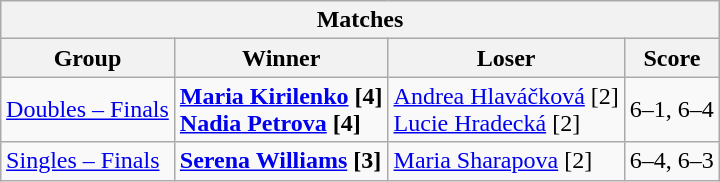<table class="wikitable collapsible uncollapsed" style="margin:1em auto;">
<tr>
<th colspan=4>Matches</th>
</tr>
<tr>
<th>Group</th>
<th>Winner</th>
<th>Loser</th>
<th>Score</th>
</tr>
<tr align=left>
<td><a href='#'>Doubles – Finals</a></td>
<td><strong> <a href='#'>Maria Kirilenko</a> [4]<br> <a href='#'>Nadia Petrova</a> [4]</strong></td>
<td> <a href='#'>Andrea Hlaváčková</a> [2] <br>  <a href='#'>Lucie Hradecká</a> [2]</td>
<td>6–1, 6–4</td>
</tr>
<tr align=left>
<td><a href='#'>Singles – Finals</a></td>
<td><strong> <a href='#'>Serena Williams</a> [3]</strong></td>
<td> <a href='#'>Maria Sharapova</a> [2]</td>
<td>6–4, 6–3</td>
</tr>
</table>
